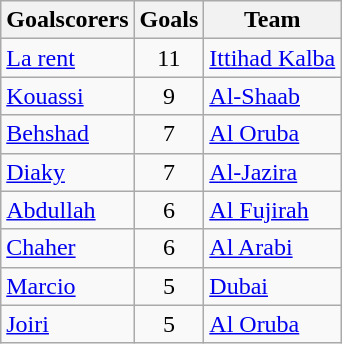<table class="wikitable sortable">
<tr>
<th>Goalscorers</th>
<th>Goals</th>
<th>Team</th>
</tr>
<tr>
<td> <a href='#'>La rent</a></td>
<td style="text-align:center;">11</td>
<td><a href='#'>Ittihad Kalba</a></td>
</tr>
<tr>
<td> <a href='#'>Kouassi</a></td>
<td style="text-align:center;">9</td>
<td><a href='#'>Al-Shaab</a></td>
</tr>
<tr>
<td> <a href='#'>Behshad</a></td>
<td style="text-align:center;">7</td>
<td><a href='#'>Al Oruba</a></td>
</tr>
<tr>
<td> <a href='#'>Diaky</a></td>
<td style="text-align:center;">7</td>
<td><a href='#'>Al-Jazira</a></td>
</tr>
<tr>
<td> <a href='#'>Abdullah</a></td>
<td style="text-align:center;">6</td>
<td><a href='#'>Al Fujirah</a></td>
</tr>
<tr>
<td> <a href='#'>Chaher</a></td>
<td style="text-align:center;">6</td>
<td><a href='#'>Al Arabi</a></td>
</tr>
<tr>
<td> <a href='#'>Marcio</a></td>
<td style="text-align:center;">5</td>
<td><a href='#'>Dubai</a></td>
</tr>
<tr>
<td> <a href='#'>Joiri</a></td>
<td style="text-align:center;">5</td>
<td><a href='#'>Al Oruba</a></td>
</tr>
</table>
